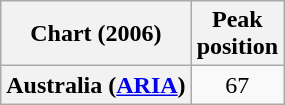<table class="wikitable plainrowheaders" style="text-align:center">
<tr>
<th scope="col">Chart (2006)</th>
<th scope="col">Peak<br>position</th>
</tr>
<tr>
<th scope="row">Australia (<a href='#'>ARIA</a>)</th>
<td>67</td>
</tr>
</table>
